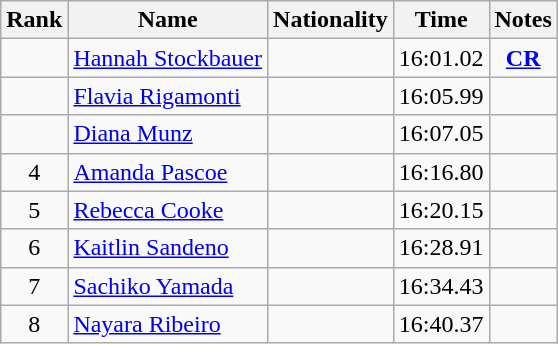<table class="wikitable sortable" style="text-align:center">
<tr>
<th>Rank</th>
<th>Name</th>
<th>Nationality</th>
<th>Time</th>
<th>Notes</th>
</tr>
<tr>
<td></td>
<td align=left><a href='#'>Hannah Stockbauer</a></td>
<td align=left></td>
<td>16:01.02</td>
<td><strong><a href='#'>CR</a></strong></td>
</tr>
<tr>
<td></td>
<td align=left><a href='#'>Flavia Rigamonti</a></td>
<td align=left></td>
<td>16:05.99</td>
<td></td>
</tr>
<tr>
<td></td>
<td align=left><a href='#'>Diana Munz</a></td>
<td align=left></td>
<td>16:07.05</td>
<td></td>
</tr>
<tr>
<td>4</td>
<td align=left><a href='#'>Amanda Pascoe</a></td>
<td align=left></td>
<td>16:16.80</td>
<td></td>
</tr>
<tr>
<td>5</td>
<td align=left><a href='#'>Rebecca Cooke</a></td>
<td align=left></td>
<td>16:20.15</td>
<td></td>
</tr>
<tr>
<td>6</td>
<td align=left><a href='#'>Kaitlin Sandeno</a></td>
<td align=left></td>
<td>16:28.91</td>
<td></td>
</tr>
<tr>
<td>7</td>
<td align=left><a href='#'>Sachiko Yamada</a></td>
<td align=left></td>
<td>16:34.43</td>
<td></td>
</tr>
<tr>
<td>8</td>
<td align=left><a href='#'>Nayara Ribeiro</a></td>
<td align=left></td>
<td>16:40.37</td>
<td></td>
</tr>
</table>
